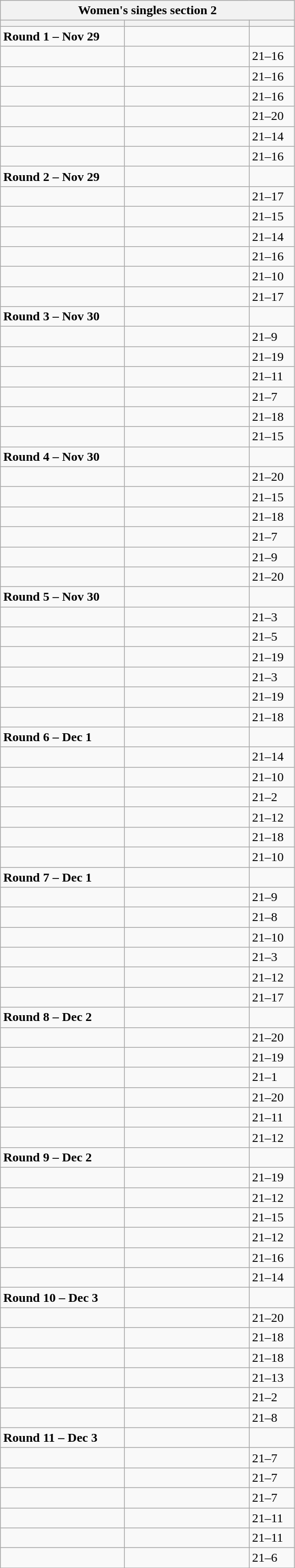<table class="wikitable">
<tr>
<th colspan="3">Women's singles section 2</th>
</tr>
<tr>
<th width=150></th>
<th width=150></th>
<th width=50></th>
</tr>
<tr>
<td><strong>Round 1 – Nov 29</strong></td>
<td></td>
<td></td>
</tr>
<tr>
<td></td>
<td></td>
<td>21–16</td>
</tr>
<tr>
<td></td>
<td></td>
<td>21–16</td>
</tr>
<tr>
<td></td>
<td></td>
<td>21–16</td>
</tr>
<tr>
<td></td>
<td></td>
<td>21–20</td>
</tr>
<tr>
<td></td>
<td></td>
<td>21–14</td>
</tr>
<tr>
<td></td>
<td></td>
<td>21–16</td>
</tr>
<tr>
<td><strong>Round 2 – Nov 29</strong></td>
<td></td>
<td></td>
</tr>
<tr>
<td></td>
<td></td>
<td>21–17</td>
</tr>
<tr>
<td></td>
<td></td>
<td>21–15</td>
</tr>
<tr>
<td></td>
<td></td>
<td>21–14</td>
</tr>
<tr>
<td></td>
<td></td>
<td>21–16</td>
</tr>
<tr>
<td></td>
<td></td>
<td>21–10</td>
</tr>
<tr>
<td></td>
<td></td>
<td>21–17</td>
</tr>
<tr>
<td><strong>Round 3 – Nov 30</strong></td>
<td></td>
<td></td>
</tr>
<tr>
<td></td>
<td></td>
<td>21–9</td>
</tr>
<tr>
<td></td>
<td></td>
<td>21–19</td>
</tr>
<tr>
<td></td>
<td></td>
<td>21–11</td>
</tr>
<tr>
<td></td>
<td></td>
<td>21–7</td>
</tr>
<tr>
<td></td>
<td></td>
<td>21–18</td>
</tr>
<tr>
<td></td>
<td></td>
<td>21–15</td>
</tr>
<tr>
<td><strong>Round 4 – Nov 30</strong></td>
<td></td>
<td></td>
</tr>
<tr>
<td></td>
<td></td>
<td>21–20</td>
</tr>
<tr>
<td></td>
<td></td>
<td>21–15</td>
</tr>
<tr>
<td></td>
<td></td>
<td>21–18</td>
</tr>
<tr>
<td></td>
<td></td>
<td>21–7</td>
</tr>
<tr>
<td></td>
<td></td>
<td>21–9</td>
</tr>
<tr>
<td></td>
<td></td>
<td>21–20</td>
</tr>
<tr>
<td><strong>Round 5 – Nov 30</strong></td>
<td></td>
<td></td>
</tr>
<tr>
<td></td>
<td></td>
<td>21–3</td>
</tr>
<tr>
<td></td>
<td></td>
<td>21–5</td>
</tr>
<tr>
<td></td>
<td></td>
<td>21–19</td>
</tr>
<tr>
<td></td>
<td></td>
<td>21–3</td>
</tr>
<tr>
<td></td>
<td></td>
<td>21–19</td>
</tr>
<tr>
<td></td>
<td></td>
<td>21–18</td>
</tr>
<tr>
<td><strong>Round 6  – Dec 1</strong></td>
<td></td>
<td></td>
</tr>
<tr>
<td></td>
<td></td>
<td>21–14</td>
</tr>
<tr>
<td></td>
<td></td>
<td>21–10</td>
</tr>
<tr>
<td></td>
<td></td>
<td>21–2</td>
</tr>
<tr>
<td></td>
<td></td>
<td>21–12</td>
</tr>
<tr>
<td></td>
<td></td>
<td>21–18</td>
</tr>
<tr>
<td></td>
<td></td>
<td>21–10</td>
</tr>
<tr>
<td><strong>Round 7 – Dec 1</strong></td>
<td></td>
<td></td>
</tr>
<tr>
<td></td>
<td></td>
<td>21–9</td>
</tr>
<tr>
<td></td>
<td></td>
<td>21–8</td>
</tr>
<tr>
<td></td>
<td></td>
<td>21–10</td>
</tr>
<tr>
<td></td>
<td></td>
<td>21–3</td>
</tr>
<tr>
<td></td>
<td></td>
<td>21–12</td>
</tr>
<tr>
<td></td>
<td></td>
<td>21–17</td>
</tr>
<tr>
<td><strong>Round 8 – Dec 2</strong></td>
<td></td>
<td></td>
</tr>
<tr>
<td></td>
<td></td>
<td>21–20</td>
</tr>
<tr>
<td></td>
<td></td>
<td>21–19</td>
</tr>
<tr>
<td></td>
<td></td>
<td>21–1</td>
</tr>
<tr>
<td></td>
<td></td>
<td>21–20</td>
</tr>
<tr>
<td></td>
<td></td>
<td>21–11</td>
</tr>
<tr>
<td></td>
<td></td>
<td>21–12</td>
</tr>
<tr>
<td><strong>Round 9 – Dec 2</strong></td>
<td></td>
<td></td>
</tr>
<tr>
<td></td>
<td></td>
<td>21–19</td>
</tr>
<tr>
<td></td>
<td></td>
<td>21–12</td>
</tr>
<tr>
<td></td>
<td></td>
<td>21–15</td>
</tr>
<tr>
<td></td>
<td></td>
<td>21–12</td>
</tr>
<tr>
<td></td>
<td></td>
<td>21–16</td>
</tr>
<tr>
<td></td>
<td></td>
<td>21–14</td>
</tr>
<tr>
<td><strong>Round 10 – Dec 3</strong></td>
<td></td>
<td></td>
</tr>
<tr>
<td></td>
<td></td>
<td>21–20</td>
</tr>
<tr>
<td></td>
<td></td>
<td>21–18</td>
</tr>
<tr>
<td></td>
<td></td>
<td>21–18</td>
</tr>
<tr>
<td></td>
<td></td>
<td>21–13</td>
</tr>
<tr>
<td></td>
<td></td>
<td>21–2</td>
</tr>
<tr>
<td></td>
<td></td>
<td>21–8</td>
</tr>
<tr>
<td><strong>Round 11 – Dec 3</strong></td>
<td></td>
<td></td>
</tr>
<tr>
<td></td>
<td></td>
<td>21–7</td>
</tr>
<tr>
<td></td>
<td></td>
<td>21–7</td>
</tr>
<tr>
<td></td>
<td></td>
<td>21–7</td>
</tr>
<tr>
<td></td>
<td></td>
<td>21–11</td>
</tr>
<tr>
<td></td>
<td></td>
<td>21–11</td>
</tr>
<tr>
<td></td>
<td></td>
<td>21–6</td>
</tr>
<tr>
</tr>
</table>
